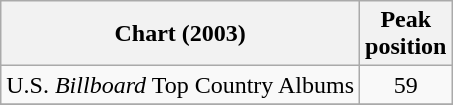<table class="wikitable">
<tr>
<th>Chart (2003)</th>
<th>Peak<br>position</th>
</tr>
<tr>
<td>U.S. <em>Billboard</em> Top Country Albums</td>
<td align="center">59</td>
</tr>
<tr>
</tr>
</table>
